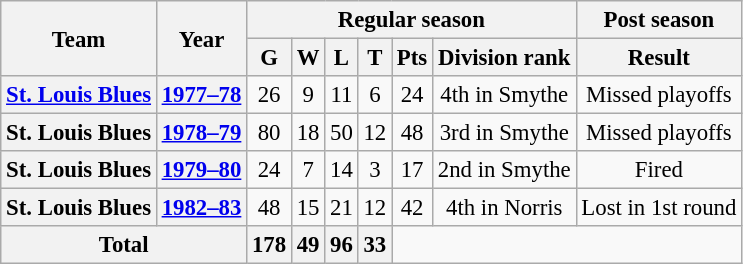<table class="wikitable" style="font-size: 95%; text-align:center;">
<tr>
<th rowspan="2">Team</th>
<th rowspan="2">Year</th>
<th colspan="6">Regular season</th>
<th colspan="1">Post season</th>
</tr>
<tr>
<th>G</th>
<th>W</th>
<th>L</th>
<th>T</th>
<th>Pts</th>
<th>Division rank</th>
<th>Result</th>
</tr>
<tr>
<th><a href='#'>St. Louis Blues</a></th>
<th><a href='#'>1977–78</a></th>
<td>26</td>
<td>9</td>
<td>11</td>
<td>6</td>
<td>24</td>
<td>4th in Smythe</td>
<td>Missed playoffs</td>
</tr>
<tr>
<th>St. Louis Blues</th>
<th><a href='#'>1978–79</a></th>
<td>80</td>
<td>18</td>
<td>50</td>
<td>12</td>
<td>48</td>
<td>3rd in Smythe</td>
<td>Missed playoffs</td>
</tr>
<tr>
<th>St. Louis Blues</th>
<th><a href='#'>1979–80</a></th>
<td>24</td>
<td>7</td>
<td>14</td>
<td>3</td>
<td>17</td>
<td>2nd in Smythe</td>
<td>Fired</td>
</tr>
<tr>
<th>St. Louis Blues</th>
<th><a href='#'>1982–83</a></th>
<td>48</td>
<td>15</td>
<td>21</td>
<td>12</td>
<td>42</td>
<td>4th in Norris</td>
<td>Lost in 1st round</td>
</tr>
<tr>
<th colspan="2">Total</th>
<th>178</th>
<th>49</th>
<th>96</th>
<th>33</th>
</tr>
</table>
